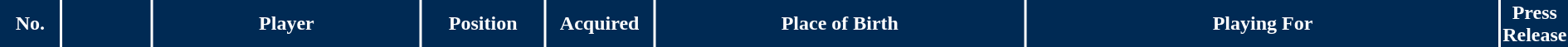<table>
<tr bgcolor="002A54" style="color: white">
<th width=4%>No.</th>
<th width=6%></th>
<th width=18%>Player</th>
<th width=8%>Position</th>
<th width=7%>Acquired</th>
<th width=25%>Place of Birth</th>
<th width=32%>Playing For</th>
<th width=10%>Press Release</th>
</tr>
</table>
